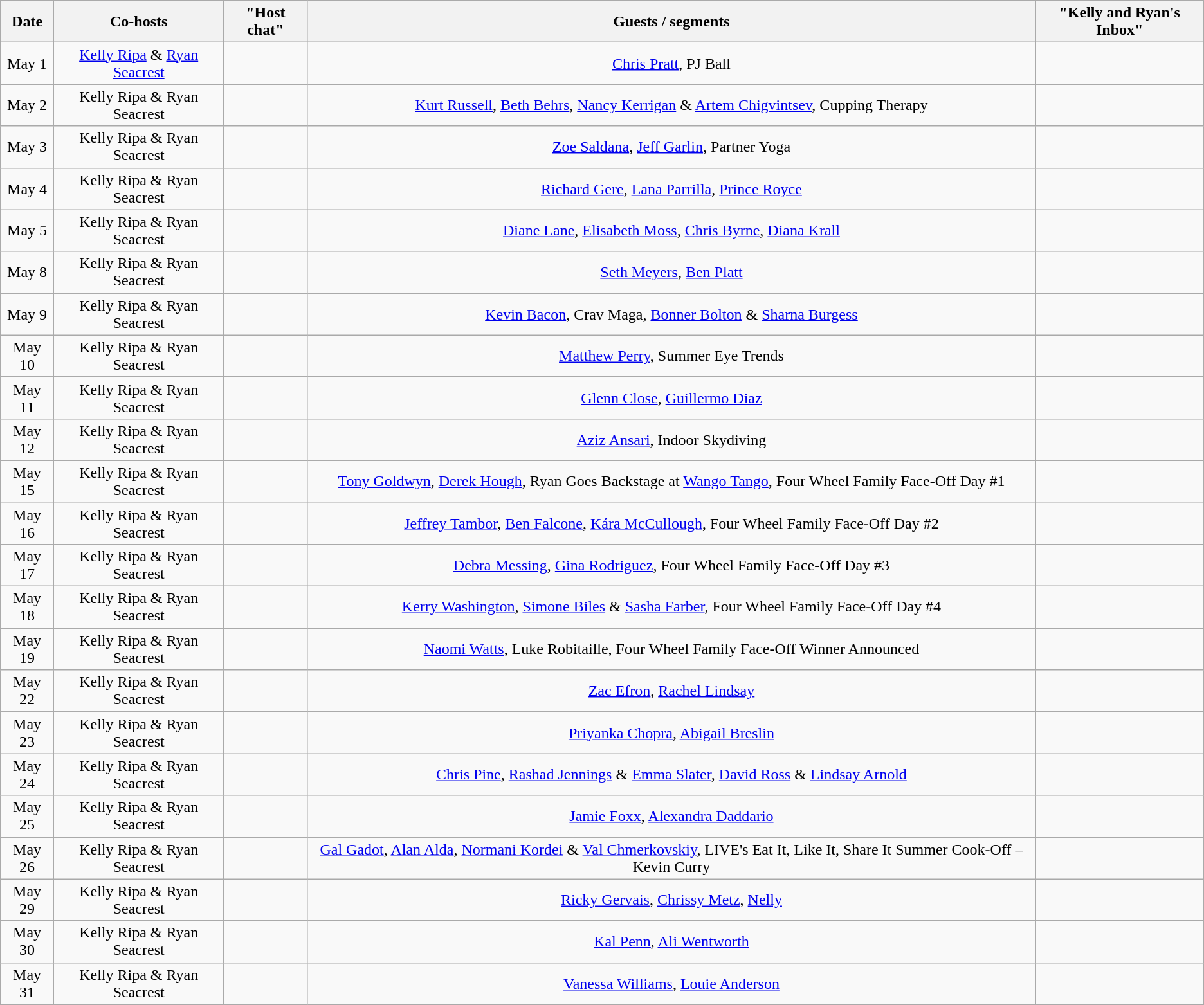<table class="wikitable sortable" style="text-align:center;">
<tr>
<th>Date</th>
<th>Co-hosts</th>
<th>"Host chat"</th>
<th>Guests / segments</th>
<th>"Kelly and Ryan's Inbox"</th>
</tr>
<tr>
<td>May 1</td>
<td><a href='#'>Kelly Ripa</a> & <a href='#'>Ryan Seacrest</a></td>
<td></td>
<td><a href='#'>Chris Pratt</a>, PJ Ball</td>
<td></td>
</tr>
<tr>
<td>May 2</td>
<td>Kelly Ripa & Ryan Seacrest</td>
<td></td>
<td><a href='#'>Kurt Russell</a>, <a href='#'>Beth Behrs</a>, <a href='#'>Nancy Kerrigan</a> & <a href='#'>Artem Chigvintsev</a>, Cupping Therapy</td>
<td></td>
</tr>
<tr>
<td>May 3</td>
<td>Kelly Ripa & Ryan Seacrest</td>
<td></td>
<td><a href='#'>Zoe Saldana</a>, <a href='#'>Jeff Garlin</a>, Partner Yoga</td>
<td></td>
</tr>
<tr>
<td>May 4</td>
<td>Kelly Ripa & Ryan Seacrest</td>
<td></td>
<td><a href='#'>Richard Gere</a>, <a href='#'>Lana Parrilla</a>, <a href='#'>Prince Royce</a></td>
<td></td>
</tr>
<tr>
<td>May 5</td>
<td>Kelly Ripa & Ryan Seacrest</td>
<td></td>
<td><a href='#'>Diane Lane</a>, <a href='#'>Elisabeth Moss</a>, <a href='#'>Chris Byrne</a>, <a href='#'>Diana Krall</a></td>
<td></td>
</tr>
<tr>
<td>May 8</td>
<td>Kelly Ripa & Ryan Seacrest</td>
<td></td>
<td><a href='#'>Seth Meyers</a>, <a href='#'>Ben Platt</a></td>
<td></td>
</tr>
<tr>
<td>May 9</td>
<td>Kelly Ripa & Ryan Seacrest</td>
<td></td>
<td><a href='#'>Kevin Bacon</a>, Crav Maga, <a href='#'>Bonner Bolton</a> & <a href='#'>Sharna Burgess</a></td>
<td></td>
</tr>
<tr>
<td>May 10</td>
<td>Kelly Ripa & Ryan Seacrest</td>
<td></td>
<td><a href='#'>Matthew Perry</a>, Summer Eye Trends</td>
<td></td>
</tr>
<tr>
<td>May 11</td>
<td>Kelly Ripa & Ryan Seacrest</td>
<td></td>
<td><a href='#'>Glenn Close</a>, <a href='#'>Guillermo Diaz</a></td>
<td></td>
</tr>
<tr>
<td>May 12</td>
<td>Kelly Ripa & Ryan Seacrest</td>
<td></td>
<td><a href='#'>Aziz Ansari</a>, Indoor Skydiving</td>
<td></td>
</tr>
<tr>
<td>May 15</td>
<td>Kelly Ripa & Ryan Seacrest</td>
<td></td>
<td><a href='#'>Tony Goldwyn</a>, <a href='#'>Derek Hough</a>, Ryan Goes Backstage at <a href='#'>Wango Tango</a>, Four Wheel Family Face-Off Day #1</td>
<td></td>
</tr>
<tr>
<td>May 16</td>
<td>Kelly Ripa & Ryan Seacrest</td>
<td></td>
<td><a href='#'>Jeffrey Tambor</a>, <a href='#'>Ben Falcone</a>, <a href='#'>Kára McCullough</a>, Four Wheel Family Face-Off Day #2</td>
<td></td>
</tr>
<tr>
<td>May 17</td>
<td>Kelly Ripa & Ryan Seacrest</td>
<td></td>
<td><a href='#'>Debra Messing</a>, <a href='#'>Gina Rodriguez</a>, Four Wheel Family Face-Off Day #3</td>
<td></td>
</tr>
<tr>
<td>May 18</td>
<td>Kelly Ripa & Ryan Seacrest</td>
<td></td>
<td><a href='#'>Kerry Washington</a>, <a href='#'>Simone Biles</a> & <a href='#'>Sasha Farber</a>, Four Wheel Family Face-Off Day #4</td>
<td></td>
</tr>
<tr>
<td>May 19</td>
<td>Kelly Ripa & Ryan Seacrest</td>
<td></td>
<td><a href='#'>Naomi Watts</a>, Luke Robitaille, Four Wheel Family Face-Off Winner Announced</td>
<td></td>
</tr>
<tr>
<td>May 22</td>
<td>Kelly Ripa & Ryan Seacrest</td>
<td></td>
<td><a href='#'>Zac Efron</a>, <a href='#'>Rachel Lindsay</a></td>
<td></td>
</tr>
<tr>
<td>May 23</td>
<td>Kelly Ripa & Ryan Seacrest</td>
<td></td>
<td><a href='#'>Priyanka Chopra</a>, <a href='#'>Abigail Breslin</a></td>
<td></td>
</tr>
<tr>
<td>May 24</td>
<td>Kelly Ripa & Ryan Seacrest</td>
<td></td>
<td><a href='#'>Chris Pine</a>, <a href='#'>Rashad Jennings</a> & <a href='#'>Emma Slater</a>, <a href='#'>David Ross</a> & <a href='#'>Lindsay Arnold</a></td>
<td></td>
</tr>
<tr>
<td>May 25</td>
<td>Kelly Ripa & Ryan Seacrest</td>
<td></td>
<td><a href='#'>Jamie Foxx</a>, <a href='#'>Alexandra Daddario</a></td>
<td></td>
</tr>
<tr>
<td>May 26</td>
<td>Kelly Ripa & Ryan Seacrest</td>
<td></td>
<td><a href='#'>Gal Gadot</a>, <a href='#'>Alan Alda</a>, <a href='#'>Normani Kordei</a> & <a href='#'>Val Chmerkovskiy</a>, LIVE's Eat It, Like It, Share It Summer Cook-Off – Kevin Curry</td>
<td></td>
</tr>
<tr>
<td>May 29</td>
<td>Kelly Ripa & Ryan Seacrest</td>
<td></td>
<td><a href='#'>Ricky Gervais</a>, <a href='#'>Chrissy Metz</a>, <a href='#'>Nelly</a></td>
<td></td>
</tr>
<tr>
<td>May 30</td>
<td>Kelly Ripa & Ryan Seacrest</td>
<td></td>
<td><a href='#'>Kal Penn</a>, <a href='#'>Ali Wentworth</a></td>
<td></td>
</tr>
<tr>
<td>May 31</td>
<td>Kelly Ripa & Ryan Seacrest</td>
<td></td>
<td><a href='#'>Vanessa Williams</a>, <a href='#'>Louie Anderson</a></td>
<td></td>
</tr>
</table>
